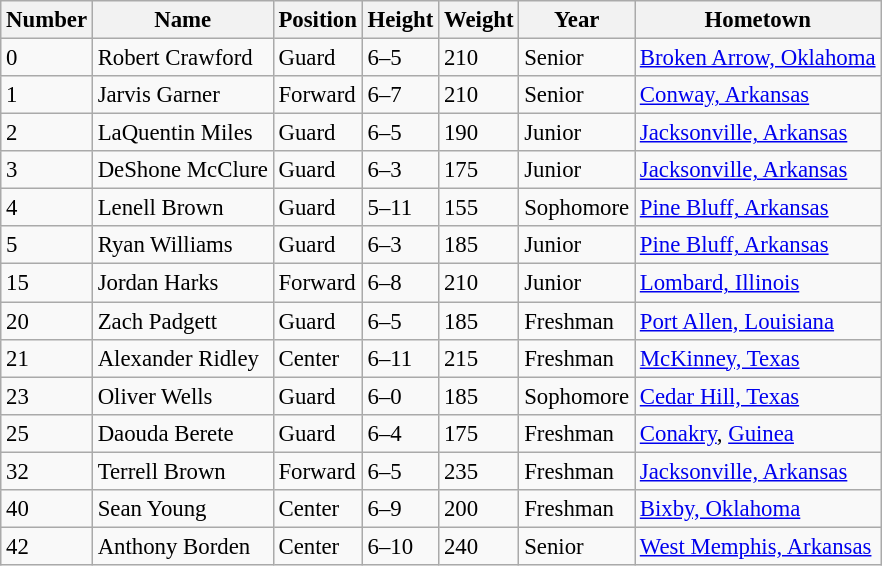<table class="wikitable" style="font-size: 95%;">
<tr>
<th>Number</th>
<th>Name</th>
<th>Position</th>
<th>Height</th>
<th>Weight</th>
<th>Year</th>
<th>Hometown</th>
</tr>
<tr>
<td>0</td>
<td>Robert Crawford</td>
<td>Guard</td>
<td>6–5</td>
<td>210</td>
<td>Senior</td>
<td><a href='#'>Broken Arrow, Oklahoma</a></td>
</tr>
<tr>
<td>1</td>
<td>Jarvis Garner</td>
<td>Forward</td>
<td>6–7</td>
<td>210</td>
<td>Senior</td>
<td><a href='#'>Conway, Arkansas</a></td>
</tr>
<tr>
<td>2</td>
<td>LaQuentin Miles</td>
<td>Guard</td>
<td>6–5</td>
<td>190</td>
<td>Junior</td>
<td><a href='#'>Jacksonville, Arkansas</a></td>
</tr>
<tr>
<td>3</td>
<td>DeShone McClure</td>
<td>Guard</td>
<td>6–3</td>
<td>175</td>
<td>Junior</td>
<td><a href='#'>Jacksonville, Arkansas</a></td>
</tr>
<tr>
<td>4</td>
<td>Lenell Brown</td>
<td>Guard</td>
<td>5–11</td>
<td>155</td>
<td>Sophomore</td>
<td><a href='#'>Pine Bluff, Arkansas</a></td>
</tr>
<tr>
<td>5</td>
<td>Ryan Williams</td>
<td>Guard</td>
<td>6–3</td>
<td>185</td>
<td>Junior</td>
<td><a href='#'>Pine Bluff, Arkansas</a></td>
</tr>
<tr>
<td>15</td>
<td>Jordan Harks</td>
<td>Forward</td>
<td>6–8</td>
<td>210</td>
<td>Junior</td>
<td><a href='#'>Lombard, Illinois</a></td>
</tr>
<tr>
<td>20</td>
<td>Zach Padgett</td>
<td>Guard</td>
<td>6–5</td>
<td>185</td>
<td>Freshman</td>
<td><a href='#'>Port Allen, Louisiana</a></td>
</tr>
<tr>
<td>21</td>
<td>Alexander Ridley</td>
<td>Center</td>
<td>6–11</td>
<td>215</td>
<td>Freshman</td>
<td><a href='#'>McKinney, Texas</a></td>
</tr>
<tr>
<td>23</td>
<td>Oliver Wells</td>
<td>Guard</td>
<td>6–0</td>
<td>185</td>
<td>Sophomore</td>
<td><a href='#'>Cedar Hill, Texas</a></td>
</tr>
<tr>
<td>25</td>
<td>Daouda Berete</td>
<td>Guard</td>
<td>6–4</td>
<td>175</td>
<td>Freshman</td>
<td><a href='#'>Conakry</a>, <a href='#'>Guinea</a></td>
</tr>
<tr>
<td>32</td>
<td>Terrell Brown</td>
<td>Forward</td>
<td>6–5</td>
<td>235</td>
<td>Freshman</td>
<td><a href='#'>Jacksonville, Arkansas</a></td>
</tr>
<tr>
<td>40</td>
<td>Sean Young</td>
<td>Center</td>
<td>6–9</td>
<td>200</td>
<td>Freshman</td>
<td><a href='#'>Bixby, Oklahoma</a></td>
</tr>
<tr>
<td>42</td>
<td>Anthony Borden</td>
<td>Center</td>
<td>6–10</td>
<td>240</td>
<td>Senior</td>
<td><a href='#'>West Memphis, Arkansas</a></td>
</tr>
</table>
